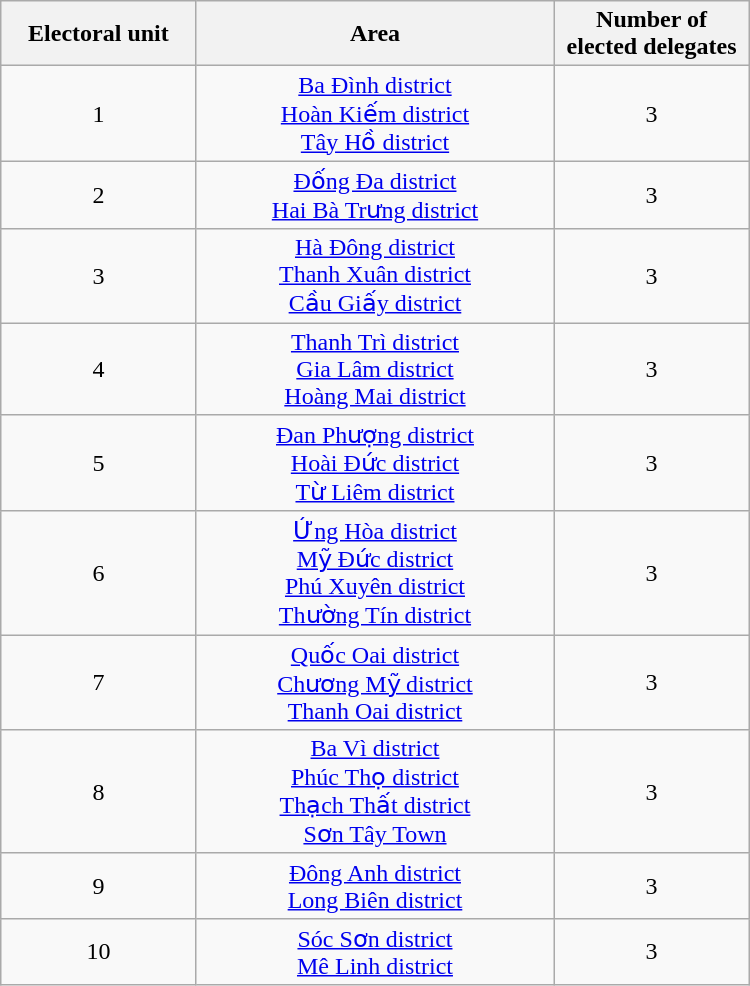<table class="wikitable" style="text-align:center; width:500px;">
<tr>
<th width=60>Electoral unit</th>
<th width=120>Area</th>
<th width=60>Number of elected delegates</th>
</tr>
<tr>
<td>1</td>
<td><a href='#'>Ba Đình district</a><br><a href='#'>Hoàn Kiếm district</a><br><a href='#'>Tây Hồ district</a></td>
<td>3</td>
</tr>
<tr>
<td>2</td>
<td><a href='#'>Đống Đa district</a><br><a href='#'>Hai Bà Trưng district</a></td>
<td>3</td>
</tr>
<tr>
<td>3</td>
<td><a href='#'>Hà Đông district</a><br><a href='#'>Thanh Xuân district</a><br><a href='#'>Cầu Giấy district</a></td>
<td>3</td>
</tr>
<tr>
<td>4</td>
<td><a href='#'>Thanh Trì district</a><br><a href='#'>Gia Lâm district</a><br><a href='#'>Hoàng Mai district</a></td>
<td>3</td>
</tr>
<tr>
<td>5</td>
<td><a href='#'>Đan Phượng district</a><br><a href='#'>Hoài Đức district</a><br><a href='#'>Từ Liêm district</a></td>
<td>3</td>
</tr>
<tr>
<td>6</td>
<td><a href='#'>Ứng Hòa district</a><br><a href='#'>Mỹ Đức district</a><br><a href='#'>Phú Xuyên district</a><br><a href='#'>Thường Tín district</a></td>
<td>3</td>
</tr>
<tr>
<td>7</td>
<td><a href='#'>Quốc Oai district</a><br><a href='#'>Chương Mỹ district</a><br><a href='#'>Thanh Oai district</a></td>
<td>3</td>
</tr>
<tr>
<td>8</td>
<td><a href='#'>Ba Vì district</a><br><a href='#'>Phúc Thọ district</a><br><a href='#'>Thạch Thất district</a><br><a href='#'>Sơn Tây Town</a></td>
<td>3</td>
</tr>
<tr>
<td>9</td>
<td><a href='#'>Đông Anh district</a><br><a href='#'>Long Biên district</a></td>
<td>3</td>
</tr>
<tr>
<td>10</td>
<td><a href='#'>Sóc Sơn district</a><br><a href='#'>Mê Linh district</a></td>
<td>3</td>
</tr>
</table>
